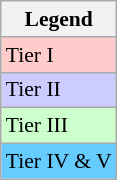<table class="wikitable" style="font-size:90%;">
<tr>
<th>Legend</th>
</tr>
<tr style="background:#fcc;">
<td>Tier I</td>
</tr>
<tr style="background:#ccf;">
<td>Tier II</td>
</tr>
<tr style="background:#cfc;">
<td>Tier III</td>
</tr>
<tr style="background:#6cf;">
<td>Tier IV & V</td>
</tr>
</table>
